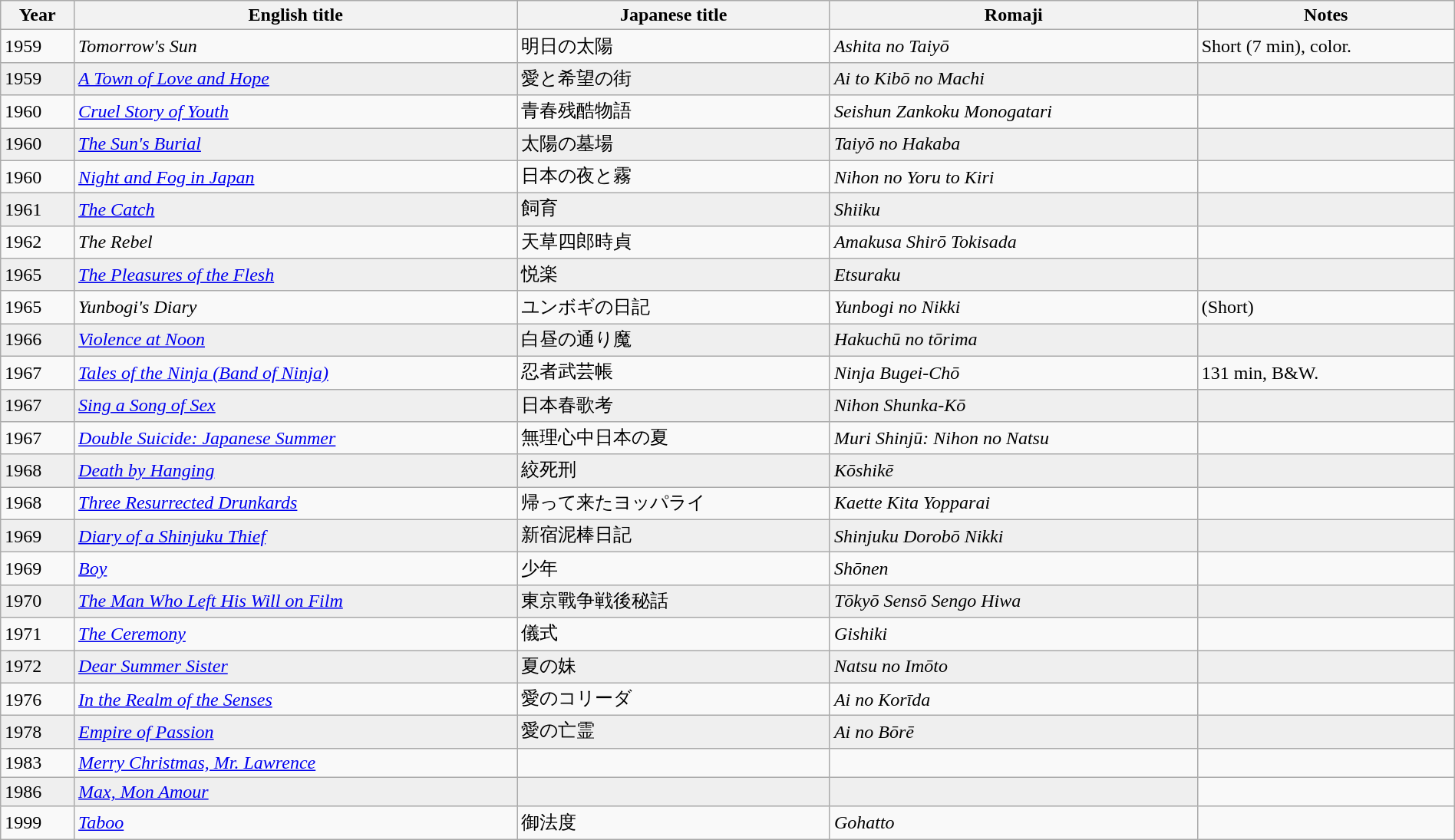<table class="wikitable" width="100%">
<tr>
<th>Year</th>
<th>English title</th>
<th>Japanese title</th>
<th>Romaji</th>
<th>Notes</th>
</tr>
<tr>
<td>1959</td>
<td><em>Tomorrow's Sun</em></td>
<td>明日の太陽</td>
<td><em>Ashita no Taiyō</em></td>
<td>Short (7 min), color.</td>
</tr>
<tr style=background:#efefef;>
<td>1959</td>
<td><em><a href='#'>A Town of Love and Hope</a></em></td>
<td>愛と希望の街</td>
<td><em>Ai to Kibō no Machi</em></td>
<td></td>
</tr>
<tr>
<td>1960</td>
<td><em><a href='#'>Cruel Story of Youth</a></em></td>
<td>青春残酷物語</td>
<td><em>Seishun Zankoku Monogatari</em></td>
<td></td>
</tr>
<tr style=background:#efefef;>
<td>1960</td>
<td><em><a href='#'>The Sun's Burial</a></em></td>
<td>太陽の墓場</td>
<td><em>Taiyō no Hakaba</em></td>
<td></td>
</tr>
<tr>
<td>1960</td>
<td><em><a href='#'>Night and Fog in Japan</a></em></td>
<td>日本の夜と霧</td>
<td><em>Nihon no Yoru to Kiri</em></td>
<td></td>
</tr>
<tr style=background:#efefef;>
<td>1961</td>
<td><em><a href='#'>The Catch</a></em></td>
<td>飼育</td>
<td><em>Shiiku</em></td>
<td></td>
</tr>
<tr>
<td>1962</td>
<td><em>The Rebel</em></td>
<td>天草四郎時貞</td>
<td><em>Amakusa Shirō Tokisada</em></td>
<td></td>
</tr>
<tr style=background:#efefef;>
<td>1965</td>
<td><em><a href='#'>The Pleasures of the Flesh</a></em></td>
<td>悦楽</td>
<td><em>Etsuraku</em></td>
<td></td>
</tr>
<tr>
<td>1965</td>
<td><em>Yunbogi's Diary</em></td>
<td>ユンボギの日記</td>
<td><em>Yunbogi no Nikki</em></td>
<td>(Short)</td>
</tr>
<tr style=background:#efefef;>
<td>1966</td>
<td><em><a href='#'>Violence at Noon</a></em></td>
<td>白昼の通り魔</td>
<td><em>Hakuchū no tōrima</em></td>
<td></td>
</tr>
<tr>
<td>1967</td>
<td><em><a href='#'>Tales of the Ninja (Band of Ninja)</a></em></td>
<td>忍者武芸帳</td>
<td><em>Ninja Bugei-Chō</em></td>
<td>131 min, B&W.</td>
</tr>
<tr style=background:#efefef;>
<td>1967</td>
<td><em><a href='#'>Sing a Song of Sex</a></em></td>
<td>日本春歌考</td>
<td><em>Nihon Shunka-Kō</em></td>
<td></td>
</tr>
<tr>
<td>1967</td>
<td><em><a href='#'>Double Suicide: Japanese Summer</a></em></td>
<td>無理心中日本の夏</td>
<td><em>Muri Shinjū: Nihon no Natsu</em></td>
<td></td>
</tr>
<tr style=background:#efefef;>
<td>1968</td>
<td><em><a href='#'>Death by Hanging</a></em></td>
<td>絞死刑</td>
<td><em>Kōshikē</em></td>
<td></td>
</tr>
<tr>
<td>1968</td>
<td><em><a href='#'>Three Resurrected Drunkards</a></em></td>
<td>帰って来たヨッパライ</td>
<td><em>Kaette Kita Yopparai</em></td>
<td></td>
</tr>
<tr style=background:#efefef;>
<td>1969</td>
<td><em><a href='#'>Diary of a Shinjuku Thief</a></em></td>
<td>新宿泥棒日記</td>
<td><em>Shinjuku Dorobō Nikki</em></td>
<td></td>
</tr>
<tr>
<td>1969</td>
<td><em><a href='#'>Boy</a></em></td>
<td>少年</td>
<td><em>Shōnen</em></td>
<td></td>
</tr>
<tr style=background:#efefef;>
<td>1970</td>
<td><em><a href='#'>The Man Who Left His Will on Film</a></em></td>
<td>東京戰争戦後秘話</td>
<td><em>Tōkyō Sensō Sengo Hiwa</em></td>
<td></td>
</tr>
<tr>
<td>1971</td>
<td><em><a href='#'>The Ceremony</a></em></td>
<td>儀式</td>
<td><em>Gishiki</em></td>
<td></td>
</tr>
<tr style=background:#efefef;>
<td>1972</td>
<td><em><a href='#'>Dear Summer Sister</a></em></td>
<td>夏の妹</td>
<td><em>Natsu no Imōto</em></td>
<td></td>
</tr>
<tr>
<td>1976</td>
<td><em><a href='#'>In the Realm of the Senses</a></em></td>
<td>愛のコリーダ</td>
<td><em>Ai no Korīda</em></td>
<td></td>
</tr>
<tr style=background:#efefef;>
<td>1978</td>
<td><em><a href='#'>Empire of Passion</a></em></td>
<td>愛の亡霊</td>
<td><em>Ai no Bōrē</em></td>
<td></td>
</tr>
<tr>
<td>1983</td>
<td><em><a href='#'>Merry Christmas, Mr. Lawrence</a></em></td>
<td></td>
<td></td>
<td></td>
</tr>
<tr style=background:#efefef;>
<td>1986</td>
<td><em><a href='#'>Max, Mon Amour</a></em></td>
<td></td>
<td></td>
</tr>
<tr>
<td>1999</td>
<td><em><a href='#'>Taboo</a></em></td>
<td>御法度</td>
<td><em>Gohatto</em></td>
<td></td>
</tr>
</table>
